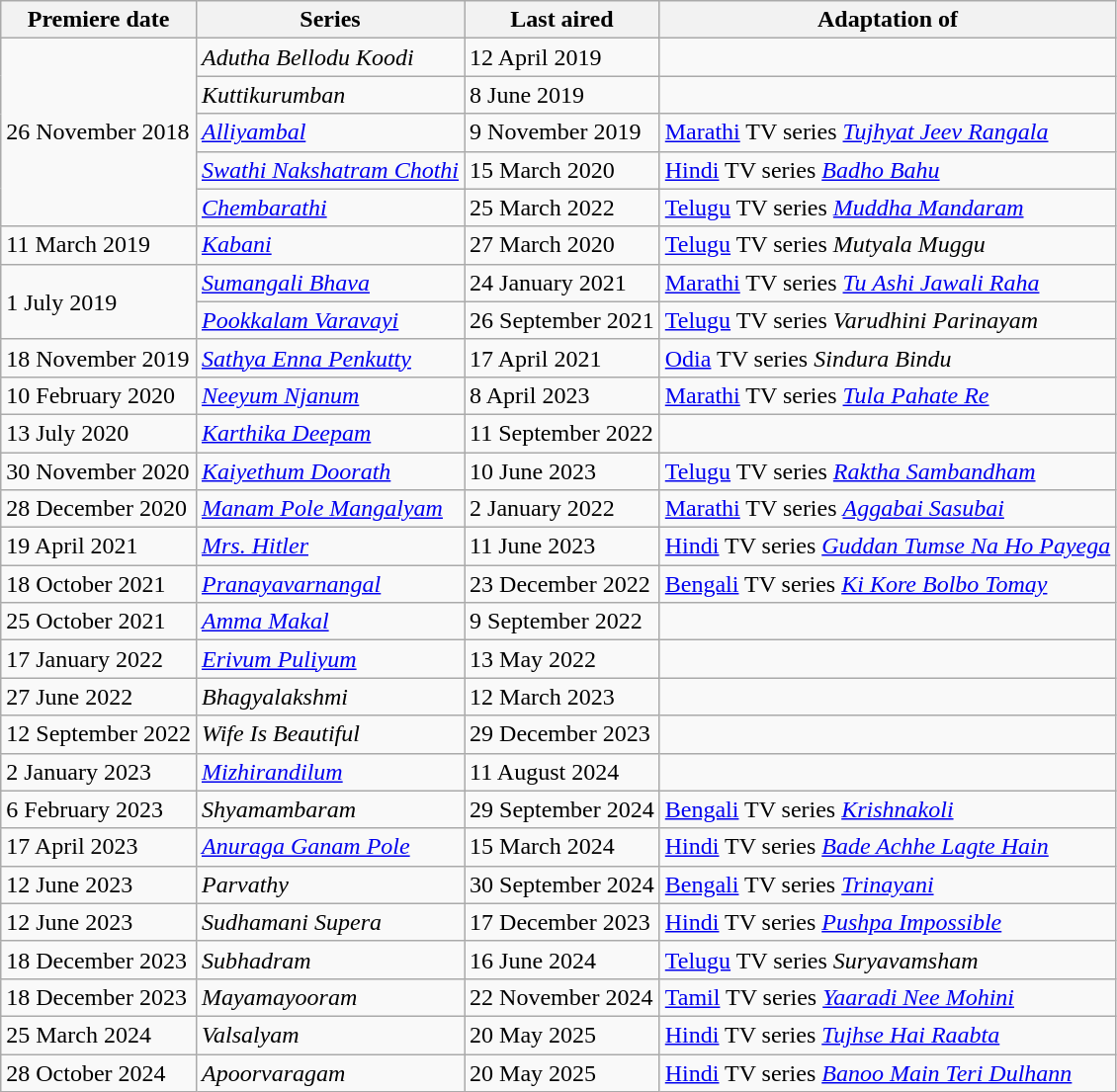<table class="wikitable sortable">
<tr>
<th>Premiere date</th>
<th>Series</th>
<th>Last aired</th>
<th>Adaptation of</th>
</tr>
<tr>
<td rowspan="5">26 November 2018</td>
<td><em>Adutha Bellodu Koodi</em></td>
<td>12 April 2019</td>
<td></td>
</tr>
<tr>
<td><em>Kuttikurumban</em></td>
<td>8 June 2019</td>
<td></td>
</tr>
<tr>
<td><em><a href='#'>Alliyambal</a></em></td>
<td>9 November 2019</td>
<td><a href='#'>Marathi</a> TV series <em><a href='#'>Tujhyat Jeev Rangala</a></em></td>
</tr>
<tr>
<td><em><a href='#'>Swathi Nakshatram Chothi</a></em></td>
<td>15 March 2020</td>
<td><a href='#'>Hindi</a> TV series <em><a href='#'>Badho Bahu</a></em></td>
</tr>
<tr>
<td><em><a href='#'>Chembarathi</a></em></td>
<td>25 March 2022</td>
<td><a href='#'>Telugu</a> TV series <em><a href='#'>Muddha Mandaram</a></em></td>
</tr>
<tr>
<td>11 March 2019</td>
<td><em><a href='#'>Kabani</a></em></td>
<td>27 March 2020</td>
<td><a href='#'>Telugu</a> TV series <em>Mutyala Muggu</em></td>
</tr>
<tr>
<td rowspan="2">1 July 2019</td>
<td><em><a href='#'>Sumangali Bhava</a></em></td>
<td>24 January 2021</td>
<td><a href='#'>Marathi</a> TV series <em><a href='#'>Tu Ashi Jawali Raha</a></em></td>
</tr>
<tr>
<td><em><a href='#'>Pookkalam Varavayi</a></em></td>
<td>26 September 2021</td>
<td><a href='#'>Telugu</a> TV series <em>Varudhini Parinayam</em></td>
</tr>
<tr>
<td>18 November 2019</td>
<td><em><a href='#'>Sathya Enna Penkutty</a></em></td>
<td>17 April 2021</td>
<td><a href='#'>Odia</a> TV series <em>Sindura Bindu</em></td>
</tr>
<tr>
<td>10 February 2020</td>
<td><em><a href='#'>Neeyum Njanum</a></em></td>
<td>8 April 2023</td>
<td><a href='#'>Marathi</a> TV series <em><a href='#'>Tula Pahate Re</a></em></td>
</tr>
<tr>
<td>13 July 2020</td>
<td><em><a href='#'>Karthika Deepam</a></em></td>
<td>11 September 2022</td>
<td></td>
</tr>
<tr>
<td>30 November 2020</td>
<td><em><a href='#'>Kaiyethum Doorath</a></em></td>
<td>10 June 2023</td>
<td><a href='#'>Telugu</a> TV series <em><a href='#'>Raktha Sambandham</a></em></td>
</tr>
<tr>
<td>28 December 2020</td>
<td><em><a href='#'>Manam Pole Mangalyam</a></em></td>
<td>2 January 2022</td>
<td><a href='#'>Marathi</a> TV series <em><a href='#'>Aggabai Sasubai</a></em></td>
</tr>
<tr>
<td>19 April 2021</td>
<td><em><a href='#'>Mrs. Hitler</a></em></td>
<td>11 June 2023</td>
<td><a href='#'>Hindi</a> TV series <em><a href='#'>Guddan Tumse Na Ho Payega</a></em></td>
</tr>
<tr>
<td>18 October 2021</td>
<td><em><a href='#'>Pranayavarnangal</a></em></td>
<td>23 December 2022</td>
<td><a href='#'>Bengali</a> TV series <em><a href='#'>Ki Kore Bolbo Tomay</a></em></td>
</tr>
<tr>
<td>25 October 2021</td>
<td><em><a href='#'>Amma Makal</a></em></td>
<td>9 September 2022</td>
<td></td>
</tr>
<tr>
<td>17 January 2022</td>
<td><em><a href='#'>Erivum Puliyum</a></em></td>
<td>13 May 2022</td>
<td></td>
</tr>
<tr>
<td>27 June 2022</td>
<td><em>Bhagyalakshmi</em></td>
<td>12 March 2023</td>
<td></td>
</tr>
<tr>
<td>12 September 2022</td>
<td><em>Wife Is Beautiful</em></td>
<td>29 December 2023</td>
<td></td>
</tr>
<tr>
<td>2 January 2023</td>
<td><em><a href='#'>Mizhirandilum</a></em></td>
<td>11 August 2024</td>
<td></td>
</tr>
<tr>
<td>6 February 2023</td>
<td><em>Shyamambaram</em></td>
<td>29 September 2024</td>
<td><a href='#'>Bengali</a> TV series <em><a href='#'>Krishnakoli</a></em></td>
</tr>
<tr>
<td>17 April 2023</td>
<td><em><a href='#'>Anuraga Ganam Pole</a></em></td>
<td>15 March 2024</td>
<td><a href='#'>Hindi</a> TV series <em><a href='#'>Bade Achhe Lagte Hain</a></em></td>
</tr>
<tr>
<td>12 June 2023</td>
<td><em>Parvathy</em></td>
<td>30 September 2024</td>
<td><a href='#'>Bengali</a> TV series <em><a href='#'>Trinayani</a></em></td>
</tr>
<tr>
<td>12 June 2023</td>
<td><em>Sudhamani Supera</em></td>
<td>17 December 2023</td>
<td><a href='#'>Hindi</a> TV series <em><a href='#'>Pushpa Impossible</a></em></td>
</tr>
<tr>
<td>18 December 2023</td>
<td><em>Subhadram</em></td>
<td>16 June 2024</td>
<td><a href='#'>Telugu</a> TV series <em>Suryavamsham</em></td>
</tr>
<tr>
<td>18 December 2023</td>
<td><em>Mayamayooram</em></td>
<td>22 November 2024</td>
<td><a href='#'>Tamil</a> TV series <em><a href='#'>Yaaradi Nee Mohini</a></em></td>
</tr>
<tr>
<td>25 March 2024</td>
<td><em>Valsalyam</em></td>
<td>20 May 2025</td>
<td><a href='#'>Hindi</a> TV series <em><a href='#'>Tujhse Hai Raabta</a></em></td>
</tr>
<tr>
<td>28 October 2024</td>
<td><em>Apoorvaragam</em></td>
<td>20 May 2025</td>
<td><a href='#'>Hindi</a> TV series <em><a href='#'>Banoo Main Teri Dulhann</a></em></td>
</tr>
</table>
